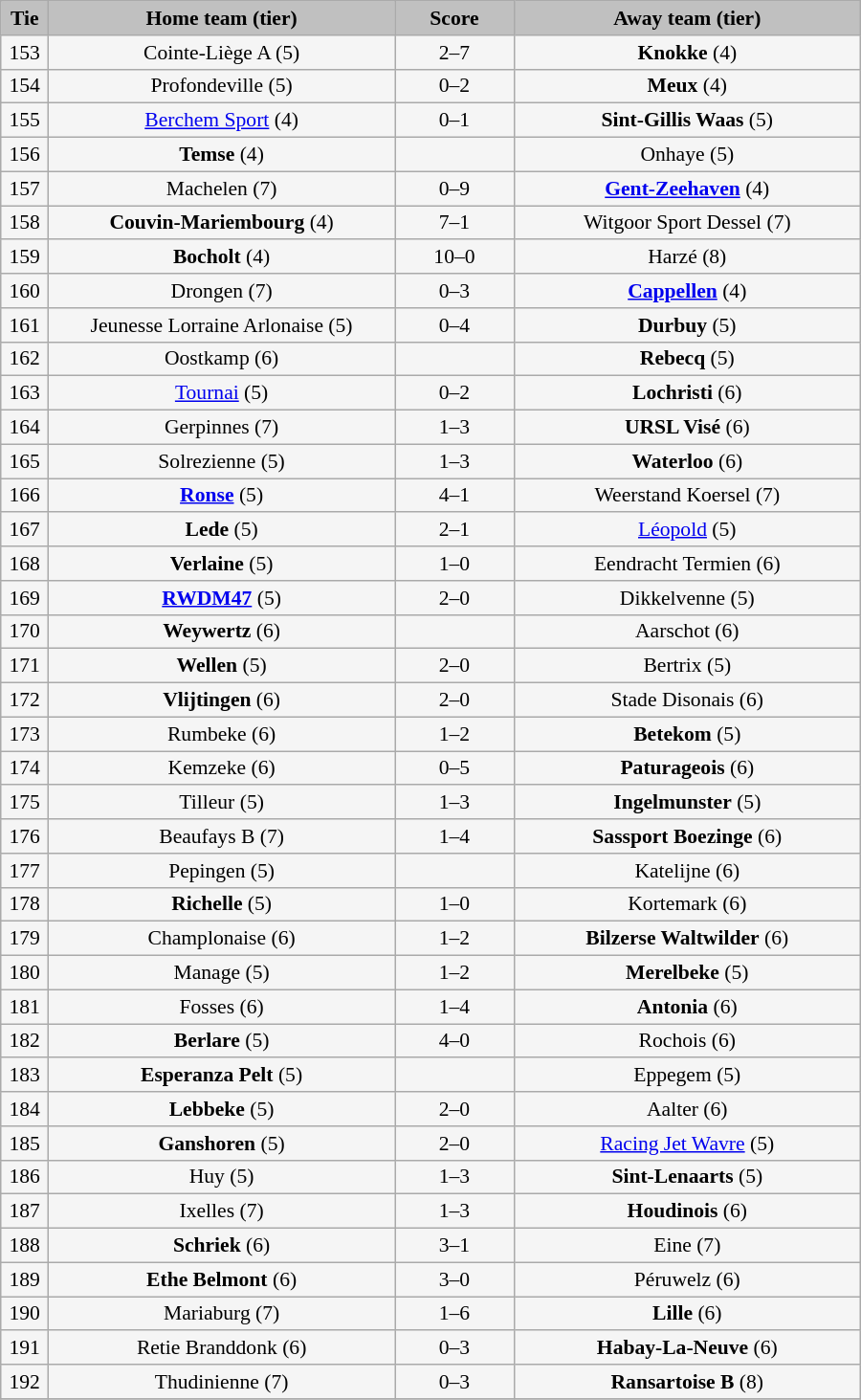<table class="wikitable" style="width: 600px; background:WhiteSmoke; text-align:center; font-size:90%">
<tr>
<td scope="col" style="width:  5.00%; background:silver;"><strong>Tie</strong></td>
<td scope="col" style="width: 36.25%; background:silver;"><strong>Home team (tier)</strong></td>
<td scope="col" style="width: 12.50%; background:silver;"><strong>Score</strong></td>
<td scope="col" style="width: 36.25%; background:silver;"><strong>Away team (tier)</strong></td>
</tr>
<tr>
<td>153</td>
<td>Cointe-Liège A (5)</td>
<td>2–7</td>
<td><strong>Knokke</strong> (4)</td>
</tr>
<tr>
<td>154</td>
<td>Profondeville (5)</td>
<td>0–2</td>
<td><strong>Meux</strong> (4)</td>
</tr>
<tr>
<td>155</td>
<td><a href='#'>Berchem Sport</a> (4)</td>
<td>0–1</td>
<td><strong>Sint-Gillis Waas</strong> (5)</td>
</tr>
<tr>
<td>156</td>
<td><strong>Temse</strong> (4)</td>
<td></td>
<td>Onhaye (5)</td>
</tr>
<tr>
<td>157</td>
<td>Machelen (7)</td>
<td>0–9</td>
<td><strong><a href='#'>Gent-Zeehaven</a></strong> (4)</td>
</tr>
<tr>
<td>158</td>
<td><strong>Couvin-Mariembourg</strong> (4)</td>
<td>7–1</td>
<td>Witgoor Sport Dessel (7)</td>
</tr>
<tr>
<td>159</td>
<td><strong>Bocholt</strong> (4)</td>
<td>10–0</td>
<td>Harzé (8)</td>
</tr>
<tr>
<td>160</td>
<td>Drongen (7)</td>
<td>0–3</td>
<td><strong><a href='#'>Cappellen</a></strong> (4)</td>
</tr>
<tr>
<td>161</td>
<td>Jeunesse Lorraine Arlonaise (5)</td>
<td>0–4</td>
<td><strong>Durbuy</strong> (5)</td>
</tr>
<tr>
<td>162</td>
<td>Oostkamp (6)</td>
<td></td>
<td><strong>Rebecq</strong> (5)</td>
</tr>
<tr>
<td>163</td>
<td><a href='#'>Tournai</a> (5)</td>
<td>0–2</td>
<td><strong>Lochristi</strong> (6)</td>
</tr>
<tr>
<td>164</td>
<td>Gerpinnes (7)</td>
<td>1–3</td>
<td><strong>URSL Visé</strong> (6)</td>
</tr>
<tr>
<td>165</td>
<td>Solrezienne (5)</td>
<td>1–3</td>
<td><strong>Waterloo</strong> (6)</td>
</tr>
<tr>
<td>166</td>
<td><strong><a href='#'>Ronse</a></strong> (5)</td>
<td>4–1</td>
<td>Weerstand Koersel (7)</td>
</tr>
<tr>
<td>167</td>
<td><strong>Lede</strong> (5)</td>
<td>2–1</td>
<td><a href='#'>Léopold</a> (5)</td>
</tr>
<tr>
<td>168</td>
<td><strong>Verlaine</strong> (5)</td>
<td>1–0</td>
<td>Eendracht Termien (6)</td>
</tr>
<tr>
<td>169</td>
<td><strong><a href='#'>RWDM47</a></strong> (5)</td>
<td>2–0</td>
<td>Dikkelvenne (5)</td>
</tr>
<tr>
<td>170</td>
<td><strong>Weywertz</strong> (6)</td>
<td></td>
<td>Aarschot (6)</td>
</tr>
<tr>
<td>171</td>
<td><strong>Wellen</strong> (5)</td>
<td>2–0</td>
<td>Bertrix (5)</td>
</tr>
<tr>
<td>172</td>
<td><strong>Vlijtingen</strong> (6)</td>
<td>2–0</td>
<td>Stade Disonais (6)</td>
</tr>
<tr>
<td>173</td>
<td>Rumbeke (6)</td>
<td>1–2</td>
<td><strong>Betekom</strong> (5)</td>
</tr>
<tr>
<td>174</td>
<td>Kemzeke (6)</td>
<td>0–5</td>
<td><strong>Paturageois</strong> (6)</td>
</tr>
<tr>
<td>175</td>
<td>Tilleur (5)</td>
<td>1–3</td>
<td><strong>Ingelmunster</strong> (5)</td>
</tr>
<tr>
<td>176</td>
<td>Beaufays B (7)</td>
<td>1–4</td>
<td><strong>Sassport Boezinge</strong> (6)</td>
</tr>
<tr>
<td>177</td>
<td>Pepingen (5)</td>
<td></td>
<td>Katelijne (6)</td>
</tr>
<tr>
<td>178</td>
<td><strong>Richelle</strong> (5)</td>
<td>1–0</td>
<td>Kortemark (6)</td>
</tr>
<tr>
<td>179</td>
<td>Champlonaise (6)</td>
<td>1–2</td>
<td><strong>Bilzerse Waltwilder</strong> (6)</td>
</tr>
<tr>
<td>180</td>
<td>Manage (5)</td>
<td>1–2</td>
<td><strong>Merelbeke</strong> (5)</td>
</tr>
<tr>
<td>181</td>
<td>Fosses (6)</td>
<td>1–4</td>
<td><strong>Antonia</strong> (6)</td>
</tr>
<tr>
<td>182</td>
<td><strong>Berlare</strong> (5)</td>
<td>4–0</td>
<td>Rochois (6)</td>
</tr>
<tr>
<td>183</td>
<td><strong>Esperanza Pelt</strong> (5)</td>
<td></td>
<td>Eppegem (5)</td>
</tr>
<tr>
<td>184</td>
<td><strong>Lebbeke</strong> (5)</td>
<td>2–0</td>
<td>Aalter (6)</td>
</tr>
<tr>
<td>185</td>
<td><strong>Ganshoren</strong> (5)</td>
<td>2–0</td>
<td><a href='#'>Racing Jet Wavre</a> (5)</td>
</tr>
<tr>
<td>186</td>
<td>Huy (5)</td>
<td>1–3</td>
<td><strong>Sint-Lenaarts</strong> (5)</td>
</tr>
<tr>
<td>187</td>
<td>Ixelles (7)</td>
<td>1–3</td>
<td><strong>Houdinois</strong> (6)</td>
</tr>
<tr>
<td>188</td>
<td><strong>Schriek</strong> (6)</td>
<td>3–1</td>
<td>Eine (7)</td>
</tr>
<tr>
<td>189</td>
<td><strong>Ethe Belmont</strong> (6)</td>
<td>3–0</td>
<td>Péruwelz (6)</td>
</tr>
<tr>
<td>190</td>
<td>Mariaburg (7)</td>
<td>1–6</td>
<td><strong>Lille</strong> (6)</td>
</tr>
<tr>
<td>191</td>
<td>Retie Branddonk (6)</td>
<td>0–3</td>
<td><strong>Habay-La-Neuve</strong> (6)</td>
</tr>
<tr>
<td>192</td>
<td>Thudinienne (7)</td>
<td>0–3</td>
<td><strong>Ransartoise B</strong> (8)</td>
</tr>
<tr>
</tr>
</table>
